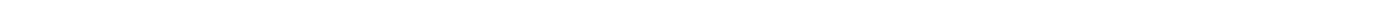<table style="width:88%; text-align:center;">
<tr style="color:white;">
<td style="background:"><strong>1</strong></td>
<td style="background:"><strong>3</strong></td>
<td style="background:"><strong>45</strong></td>
<td style="background:"><strong>1</strong></td>
<td style="background:"><strong>3</strong></td>
<td style="background:"><strong>51</strong></td>
</tr>
</table>
